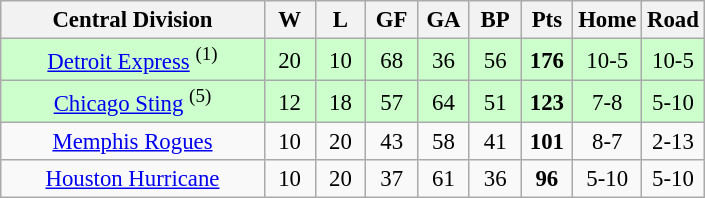<table class="wikitable" width="470" style="font-size:95%; text-align:center">
<tr>
<th width="40%">Central Division</th>
<th width="7.5%">W</th>
<th width="7.5%">L</th>
<th width="7.5%">GF</th>
<th width="7.5%">GA</th>
<th width="7.5%">BP</th>
<th width="7.5%">Pts</th>
<th width="7.5%">Home</th>
<th width="7.5%">Road</th>
</tr>
<tr bgcolor=#ccffcc>
<td><a href='#'>Detroit Express</a> <sup>(1)</sup></td>
<td>20</td>
<td>10</td>
<td>68</td>
<td>36</td>
<td>56</td>
<td><strong>176</strong></td>
<td>10-5</td>
<td>10-5</td>
</tr>
<tr bgcolor=#ccffcc>
<td><a href='#'>Chicago Sting</a> <sup>(5)</sup></td>
<td>12</td>
<td>18</td>
<td>57</td>
<td>64</td>
<td>51</td>
<td><strong>123</strong></td>
<td>7-8</td>
<td>5-10</td>
</tr>
<tr>
<td><a href='#'>Memphis Rogues</a></td>
<td>10</td>
<td>20</td>
<td>43</td>
<td>58</td>
<td>41</td>
<td><strong>101</strong></td>
<td>8-7</td>
<td>2-13</td>
</tr>
<tr>
<td><a href='#'>Houston Hurricane</a></td>
<td>10</td>
<td>20</td>
<td>37</td>
<td>61</td>
<td>36</td>
<td><strong>96</strong></td>
<td>5-10</td>
<td>5-10</td>
</tr>
</table>
